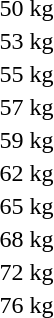<table>
<tr>
<td rowspan=2>50 kg<br></td>
<td rowspan=2></td>
<td rowspan=2></td>
<td></td>
</tr>
<tr>
<td></td>
</tr>
<tr>
<td rowspan=2>53 kg<br></td>
<td rowspan=2></td>
<td rowspan=2></td>
<td></td>
</tr>
<tr>
<td></td>
</tr>
<tr>
<td rowspan=2>55 kg<br></td>
<td rowspan=2></td>
<td rowspan=2></td>
<td></td>
</tr>
<tr>
<td></td>
</tr>
<tr>
<td rowspan=2>57 kg<br></td>
<td rowspan=2></td>
<td rowspan=2></td>
<td></td>
</tr>
<tr>
<td></td>
</tr>
<tr>
<td rowspan=2>59 kg<br></td>
<td rowspan=2></td>
<td rowspan=2></td>
<td></td>
</tr>
<tr>
<td></td>
</tr>
<tr>
<td rowspan=2>62 kg<br></td>
<td rowspan=2></td>
<td rowspan=2></td>
<td></td>
</tr>
<tr>
<td></td>
</tr>
<tr>
<td rowspan=2>65 kg<br></td>
<td rowspan=2></td>
<td rowspan=2></td>
<td></td>
</tr>
<tr>
<td></td>
</tr>
<tr>
<td rowspan=2>68 kg<br></td>
<td rowspan=2></td>
<td rowspan=2></td>
<td></td>
</tr>
<tr>
<td></td>
</tr>
<tr>
<td rowspan=2>72 kg<br></td>
<td rowspan=2></td>
<td rowspan=2></td>
<td></td>
</tr>
<tr>
<td></td>
</tr>
<tr>
<td rowspan=2>76 kg<br></td>
<td rowspan=2></td>
<td rowspan=2></td>
<td></td>
</tr>
<tr>
<td></td>
</tr>
</table>
